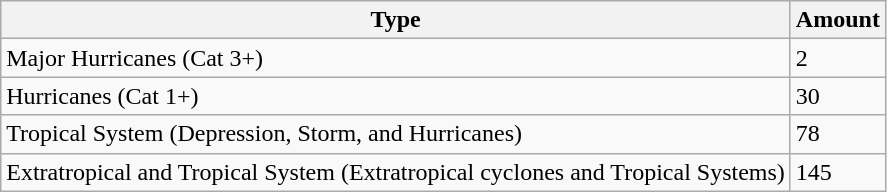<table class="wikitable">
<tr>
<th>Type</th>
<th>Amount</th>
</tr>
<tr>
<td>Major Hurricanes (Cat 3+)</td>
<td>2</td>
</tr>
<tr>
<td>Hurricanes (Cat 1+)</td>
<td>30</td>
</tr>
<tr>
<td>Tropical System (Depression, Storm, and Hurricanes)</td>
<td>78</td>
</tr>
<tr>
<td>Extratropical and Tropical System (Extratropical cyclones and Tropical Systems)</td>
<td>145</td>
</tr>
</table>
